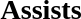<table width=100%>
<tr>
<td width=50% valign=top><br><h3>Assists</h3>




</td>
</tr>
</table>
